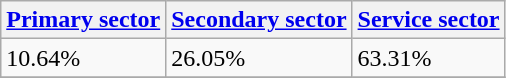<table class="wikitable">
<tr>
<th><a href='#'>Primary sector</a></th>
<th><a href='#'>Secondary sector</a></th>
<th><a href='#'>Service sector</a></th>
</tr>
<tr>
<td>10.64%</td>
<td>26.05%</td>
<td>63.31%</td>
</tr>
<tr>
</tr>
</table>
